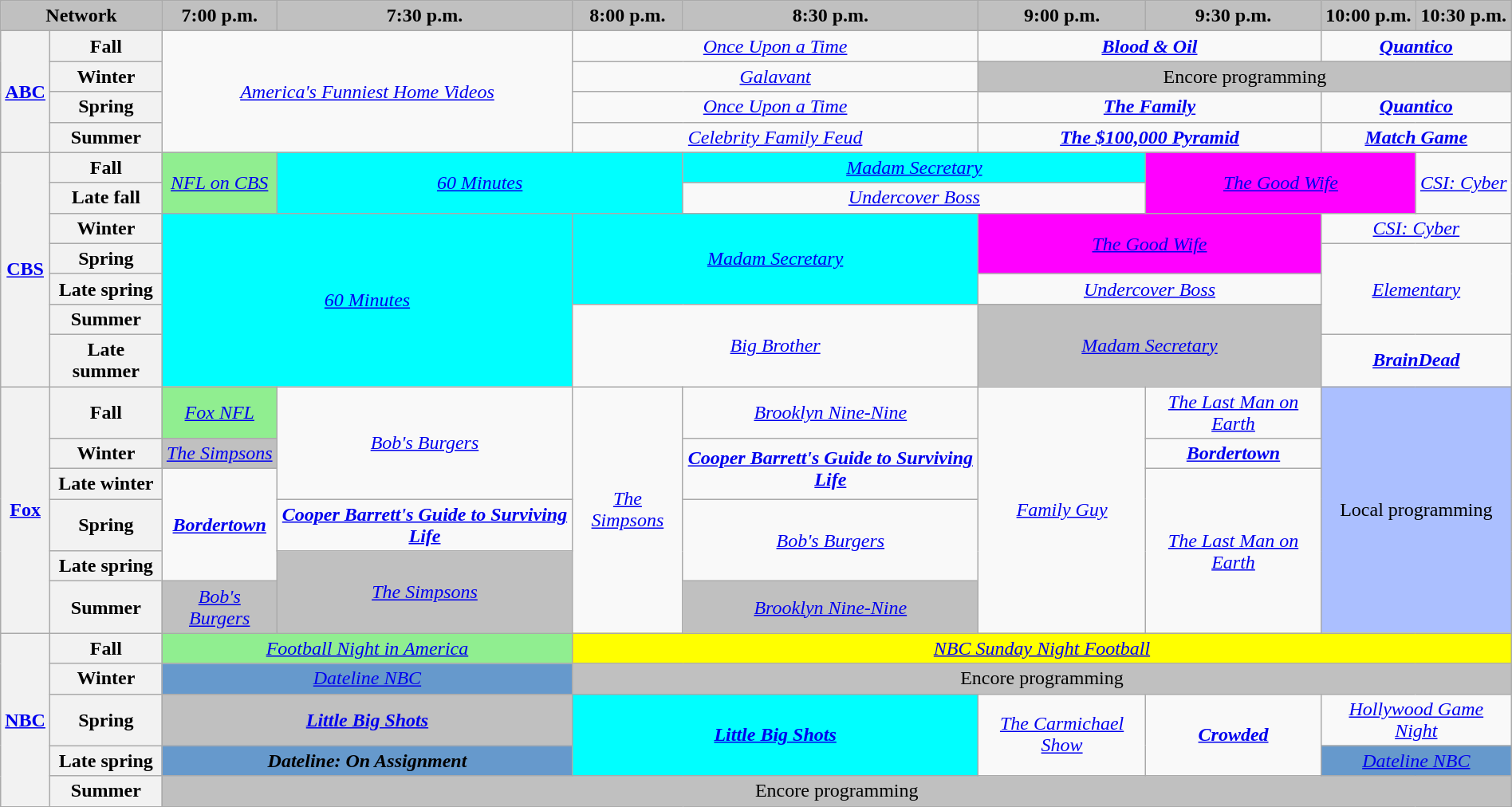<table class="wikitable" style="width:100%;margin-right:0;text-align:center">
<tr>
<th colspan="2" style="background-color:#C0C0C0;text-align:center">Network</th>
<th style="background-color:#C0C0C0;text-align:center">7:00 p.m.</th>
<th style="background-color:#C0C0C0;text-align:center">7:30 p.m.</th>
<th style="background-color:#C0C0C0;text-align:center">8:00 p.m.</th>
<th style="background-color:#C0C0C0;text-align:center">8:30 p.m.</th>
<th style="background-color:#C0C0C0;text-align:center">9:00 p.m.</th>
<th style="background-color:#C0C0C0;text-align:center">9:30 p.m.</th>
<th style="background-color:#C0C0C0;text-align:center">10:00 p.m.</th>
<th style="background-color:#C0C0C0;text-align:center">10:30 p.m.</th>
</tr>
<tr>
<th rowspan="4"><a href='#'>ABC</a></th>
<th>Fall</th>
<td colspan="2" rowspan="4"><em><a href='#'>America's Funniest Home Videos</a></em></td>
<td colspan="2"><em><a href='#'>Once Upon a Time</a></em></td>
<td colspan="2"><strong><em><a href='#'>Blood & Oil</a></em></strong></td>
<td colspan="2"><strong><em><a href='#'>Quantico</a></em></strong></td>
</tr>
<tr>
<th>Winter</th>
<td colspan="2"><em><a href='#'>Galavant</a></em></td>
<td style="background:#C0C0C0;" colspan="4">Encore programming</td>
</tr>
<tr>
<th>Spring</th>
<td colspan="2"><em><a href='#'>Once Upon a Time</a></em></td>
<td colspan="2"><strong><em><a href='#'>The Family</a></em></strong></td>
<td colspan="2"><strong><em><a href='#'>Quantico</a></em></strong></td>
</tr>
<tr>
<th>Summer</th>
<td colspan="2"><em><a href='#'>Celebrity Family Feud</a></em></td>
<td colspan="2"><strong><em><a href='#'>The $100,000 Pyramid</a></em></strong></td>
<td colspan="2"><strong><em><a href='#'>Match Game</a></em></strong></td>
</tr>
<tr>
<th rowspan="7"><a href='#'>CBS</a></th>
<th>Fall</th>
<td rowspan="2" style="background:lightgreen;"><em><a href='#'>NFL on CBS</a></em></td>
<td rowspan="2" colspan="2" style="background:#00FFFF;"><em><a href='#'>60 Minutes</a></em> </td>
<td colspan="2" style="background:#00FFFF;"><em><a href='#'>Madam Secretary</a></em> </td>
<td rowspan="2" colspan="2" style="background:#FF00FF;"><em><a href='#'>The Good Wife</a></em> </td>
<td rowspan="2"><em><a href='#'>CSI: Cyber</a></em> </td>
</tr>
<tr>
<th>Late fall</th>
<td colspan="2"><em><a href='#'>Undercover Boss</a></em></td>
</tr>
<tr>
<th>Winter</th>
<td rowspan="5" colspan="2" style="background:#00FFFF;"><em><a href='#'>60 Minutes</a></em> </td>
<td rowspan="3" colspan="2" style="background:#00FFFF;"><em><a href='#'>Madam Secretary</a></em> </td>
<td rowspan="2" colspan="2" style="background:#FF00FF;"><em><a href='#'>The Good Wife</a></em> </td>
<td colspan="2"><em><a href='#'>CSI: Cyber</a></em></td>
</tr>
<tr>
<th>Spring</th>
<td rowspan="3" colspan="2"><em><a href='#'>Elementary</a></em></td>
</tr>
<tr>
<th>Late spring</th>
<td colspan="2"><em><a href='#'>Undercover Boss</a></em></td>
</tr>
<tr>
<th>Summer</th>
<td rowspan="2" colspan="2"><em><a href='#'>Big Brother</a></em></td>
<td style="background:#C0C0C0;" rowspan="2" colspan="2"><em><a href='#'>Madam Secretary</a></em> </td>
</tr>
<tr>
<th>Late summer</th>
<td colspan="2"><strong><em><a href='#'>BrainDead</a></em></strong></td>
</tr>
<tr>
<th rowspan="6"><a href='#'>Fox</a></th>
<th>Fall</th>
<td bgcolor=lightgreen><em><a href='#'>Fox NFL</a></em></td>
<td rowspan="3"><em><a href='#'>Bob's Burgers</a></em></td>
<td rowspan="6"><em><a href='#'>The Simpsons</a></em></td>
<td><em><a href='#'>Brooklyn Nine-Nine</a></em></td>
<td rowspan="6"><em><a href='#'>Family Guy</a></em></td>
<td><em><a href='#'>The Last Man on Earth</a></em></td>
<td style="background:#abbfff;" colspan="2" rowspan="6">Local programming</td>
</tr>
<tr>
<th>Winter</th>
<td style="background:#C0C0C0;"><em><a href='#'>The Simpsons</a></em> </td>
<td rowspan="2"><strong><em><a href='#'>Cooper Barrett's Guide to Surviving Life</a></em></strong></td>
<td><strong><em><a href='#'>Bordertown</a></em></strong></td>
</tr>
<tr>
<th>Late winter</th>
<td rowspan="3"><strong><em><a href='#'>Bordertown</a></em></strong></td>
<td rowspan="4"><em><a href='#'>The Last Man on Earth</a></em></td>
</tr>
<tr>
<th>Spring</th>
<td><strong><em><a href='#'>Cooper Barrett's Guide to Surviving Life</a></em></strong></td>
<td rowspan="2"><em><a href='#'>Bob's Burgers</a></em></td>
</tr>
<tr>
<th>Late spring</th>
<td style="background:#C0C0C0;" rowspan="2"><em><a href='#'>The Simpsons</a></em> </td>
</tr>
<tr>
<th>Summer</th>
<td style="background:#C0C0C0;"><em><a href='#'>Bob's Burgers</a></em> </td>
<td style="background:#C0C0C0;"><em><a href='#'>Brooklyn Nine-Nine</a></em> </td>
</tr>
<tr>
<th rowspan="6"><a href='#'>NBC</a></th>
<th>Fall</th>
<td colspan="2" style="background:lightgreen"><em><a href='#'>Football Night in America</a></em></td>
<td colspan="6" style="background:#FFFF00;"><em><a href='#'>NBC Sunday Night Football</a></em>   </td>
</tr>
<tr>
<th>Winter</th>
<td style="background:#6699CC;" colspan="2"><em><a href='#'>Dateline NBC</a></em></td>
<td style="background:#C0C0C0;" colspan="6">Encore programming</td>
</tr>
<tr>
<th>Spring</th>
<td style="background:#C0C0C0;" colspan="2"><strong><em><a href='#'>Little Big Shots</a></em></strong> </td>
<td colspan="2" rowspan="2" style="background:#00FFFF;"><strong><em><a href='#'>Little Big Shots</a></em></strong> </td>
<td rowspan="2"><em><a href='#'>The Carmichael Show</a></em></td>
<td rowspan="2"><strong><em><a href='#'>Crowded</a></em></strong></td>
<td colspan="2"><em><a href='#'>Hollywood Game Night</a></em></td>
</tr>
<tr>
<th>Late spring</th>
<td style="background:#6699CC;" colspan="2"><strong><em>Dateline: On Assignment</em></strong></td>
<td style="background:#6699CC;" colspan="2"><em><a href='#'>Dateline NBC</a></em></td>
</tr>
<tr>
<th>Summer</th>
<td style="background:#C0C0C0;" colspan="8">Encore programming</td>
</tr>
</table>
